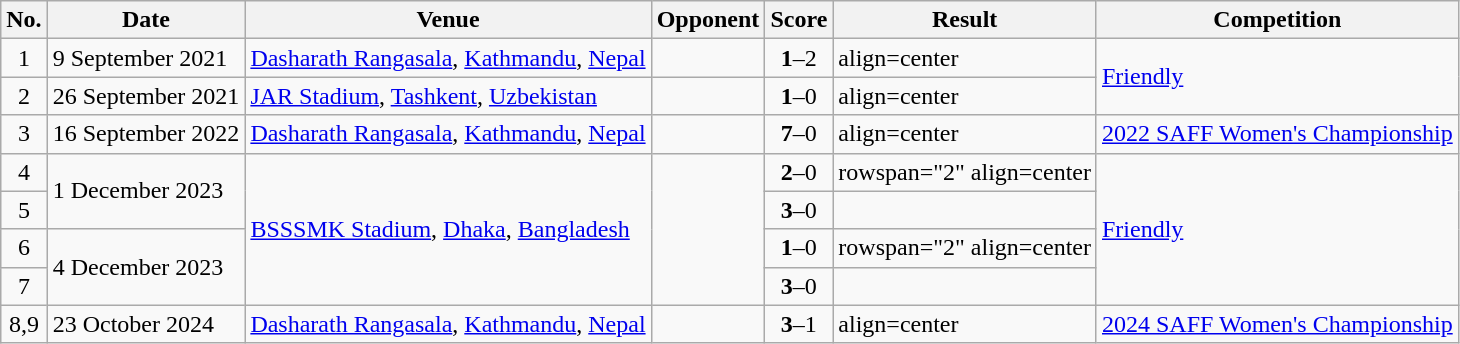<table class=" wikitable">
<tr>
<th>No.</th>
<th>Date</th>
<th>Venue</th>
<th>Opponent</th>
<th>Score</th>
<th>Result</th>
<th>Competition</th>
</tr>
<tr>
<td align=center>1</td>
<td>9 September 2021</td>
<td><a href='#'>Dasharath Rangasala</a>, <a href='#'>Kathmandu</a>, <a href='#'>Nepal</a></td>
<td></td>
<td align=center><strong>1</strong>–2</td>
<td>align=center </td>
<td rowspan=2><a href='#'>Friendly</a></td>
</tr>
<tr>
<td align=center>2</td>
<td>26 September 2021</td>
<td><a href='#'>JAR Stadium</a>, <a href='#'>Tashkent</a>, <a href='#'>Uzbekistan</a></td>
<td></td>
<td align=center><strong>1</strong>–0</td>
<td>align=center </td>
</tr>
<tr>
<td align=center>3</td>
<td>16 September 2022</td>
<td><a href='#'>Dasharath Rangasala</a>, <a href='#'>Kathmandu</a>, <a href='#'>Nepal</a></td>
<td></td>
<td align=center><strong>7</strong>–0</td>
<td>align=center </td>
<td><a href='#'>2022 SAFF Women's Championship</a></td>
</tr>
<tr>
<td align=center>4</td>
<td rowspan="2">1 December 2023</td>
<td rowspan="4"><a href='#'>BSSSMK Stadium</a>, <a href='#'>Dhaka</a>, <a href='#'>Bangladesh</a></td>
<td rowspan="4"></td>
<td align=center><strong>2</strong>–0</td>
<td>rowspan="2" align=center </td>
<td rowspan="4"><a href='#'>Friendly</a></td>
</tr>
<tr>
<td align=center>5</td>
<td align=center><strong>3</strong>–0</td>
</tr>
<tr>
<td align=center>6</td>
<td rowspan="2">4 December 2023</td>
<td align=center><strong>1</strong>–0</td>
<td>rowspan="2" align=center </td>
</tr>
<tr>
<td align=center>7</td>
<td align=center><strong>3</strong>–0</td>
</tr>
<tr>
<td align=center>8,9</td>
<td>23 October 2024</td>
<td><a href='#'>Dasharath Rangasala</a>, <a href='#'>Kathmandu</a>, <a href='#'>Nepal</a></td>
<td></td>
<td align=center><strong>3</strong>–1</td>
<td>align=center </td>
<td><a href='#'>2024 SAFF Women's Championship</a></td>
</tr>
</table>
